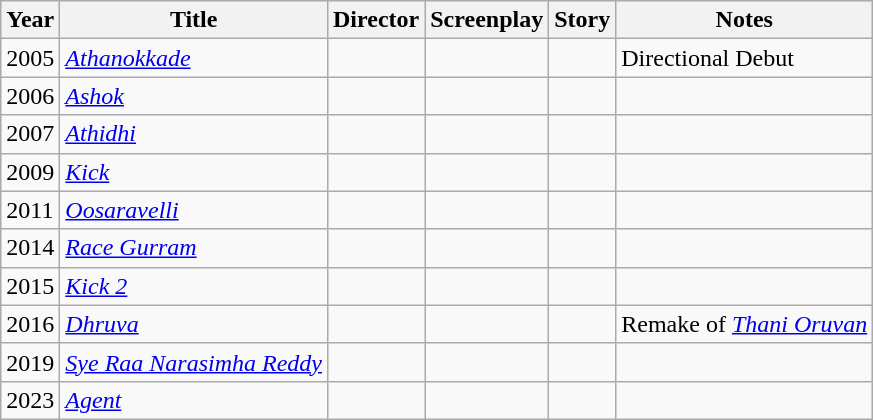<table class="wikitable sortable">
<tr>
<th>Year</th>
<th>Title</th>
<th>Director</th>
<th>Screenplay</th>
<th>Story</th>
<th>Notes</th>
</tr>
<tr>
<td>2005</td>
<td><em><a href='#'>Athanokkade</a></em></td>
<td></td>
<td></td>
<td></td>
<td>Directional Debut</td>
</tr>
<tr>
<td>2006</td>
<td><em><a href='#'>Ashok</a></em></td>
<td></td>
<td></td>
<td></td>
<td></td>
</tr>
<tr>
<td>2007</td>
<td><em><a href='#'>Athidhi</a></em></td>
<td></td>
<td></td>
<td></td>
<td></td>
</tr>
<tr>
<td>2009</td>
<td><em><a href='#'>Kick</a></em></td>
<td></td>
<td></td>
<td></td>
<td></td>
</tr>
<tr>
<td>2011</td>
<td><em><a href='#'>Oosaravelli</a></em></td>
<td></td>
<td></td>
<td></td>
<td></td>
</tr>
<tr>
<td>2014</td>
<td><em><a href='#'>Race Gurram</a></em></td>
<td></td>
<td></td>
<td></td>
<td></td>
</tr>
<tr>
<td>2015</td>
<td><em><a href='#'>Kick 2</a></em></td>
<td></td>
<td></td>
<td></td>
<td></td>
</tr>
<tr>
<td>2016</td>
<td><em><a href='#'>Dhruva</a></em></td>
<td></td>
<td></td>
<td></td>
<td>Remake of <em><a href='#'>Thani Oruvan</a></em></td>
</tr>
<tr>
<td>2019</td>
<td><em><a href='#'>Sye Raa Narasimha Reddy</a></em></td>
<td></td>
<td></td>
<td></td>
<td></td>
</tr>
<tr>
<td>2023</td>
<td><a href='#'><em>Agent</em></a></td>
<td></td>
<td></td>
<td></td>
<td></td>
</tr>
</table>
